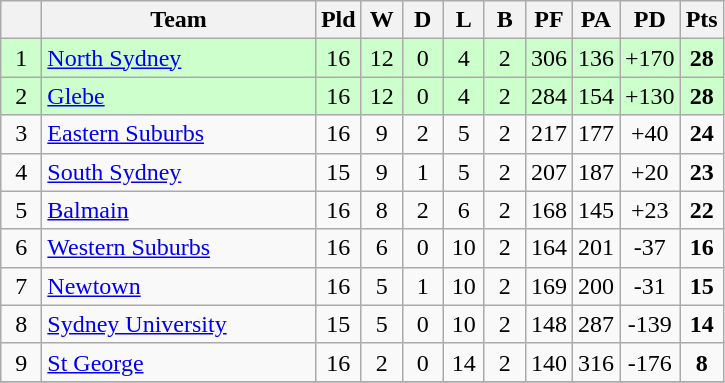<table class="wikitable" style="text-align:center;">
<tr>
<th width=20 abbr="Position×"></th>
<th width=175>Team</th>
<th width=20 abbr="Played">Pld</th>
<th width=20 abbr="Won">W</th>
<th width=20 abbr="Drawn">D</th>
<th width=20 abbr="Lost">L</th>
<th width=20 abbr="Bye">B</th>
<th width=20 abbr="Points for">PF</th>
<th width=20 abbr="Points against">PA</th>
<th width=20 abbr="Points difference">PD</th>
<th width=20 abbr="Points">Pts</th>
</tr>
<tr style="background: #ccffcc;">
<td>1</td>
<td style="text-align:left;"> <a href='#'>North Sydney</a></td>
<td>16</td>
<td>12</td>
<td>0</td>
<td>4</td>
<td>2</td>
<td>306</td>
<td>136</td>
<td>+170</td>
<td><strong>28</strong></td>
</tr>
<tr style="background: #ccffcc;">
<td>2</td>
<td style="text-align:left;"> <a href='#'>Glebe</a></td>
<td>16</td>
<td>12</td>
<td>0</td>
<td>4</td>
<td>2</td>
<td>284</td>
<td>154</td>
<td>+130</td>
<td><strong>28</strong></td>
</tr>
<tr>
<td>3</td>
<td style="text-align:left;"> <a href='#'>Eastern Suburbs</a></td>
<td>16</td>
<td>9</td>
<td>2</td>
<td>5</td>
<td>2</td>
<td>217</td>
<td>177</td>
<td>+40</td>
<td><strong>24</strong></td>
</tr>
<tr>
<td>4</td>
<td style="text-align:left;"> <a href='#'>South Sydney</a></td>
<td>15</td>
<td>9</td>
<td>1</td>
<td>5</td>
<td>2</td>
<td>207</td>
<td>187</td>
<td>+20</td>
<td><strong>23</strong></td>
</tr>
<tr>
<td>5</td>
<td style="text-align:left;"> <a href='#'>Balmain</a></td>
<td>16</td>
<td>8</td>
<td>2</td>
<td>6</td>
<td>2</td>
<td>168</td>
<td>145</td>
<td>+23</td>
<td><strong>22</strong></td>
</tr>
<tr>
<td>6</td>
<td style="text-align:left;"> <a href='#'>Western Suburbs</a></td>
<td>16</td>
<td>6</td>
<td>0</td>
<td>10</td>
<td>2</td>
<td>164</td>
<td>201</td>
<td>-37</td>
<td><strong>16</strong></td>
</tr>
<tr>
<td>7</td>
<td style="text-align:left;"> <a href='#'>Newtown</a></td>
<td>16</td>
<td>5</td>
<td>1</td>
<td>10</td>
<td>2</td>
<td>169</td>
<td>200</td>
<td>-31</td>
<td><strong>15</strong></td>
</tr>
<tr>
<td>8</td>
<td style="text-align:left;"> <a href='#'>Sydney University</a></td>
<td>15</td>
<td>5</td>
<td>0</td>
<td>10</td>
<td>2</td>
<td>148</td>
<td>287</td>
<td>-139</td>
<td><strong>14</strong></td>
</tr>
<tr>
<td>9</td>
<td style="text-align:left;"> <a href='#'>St George</a></td>
<td>16</td>
<td>2</td>
<td>0</td>
<td>14</td>
<td>2</td>
<td>140</td>
<td>316</td>
<td>-176</td>
<td><strong>8</strong></td>
</tr>
<tr>
</tr>
</table>
